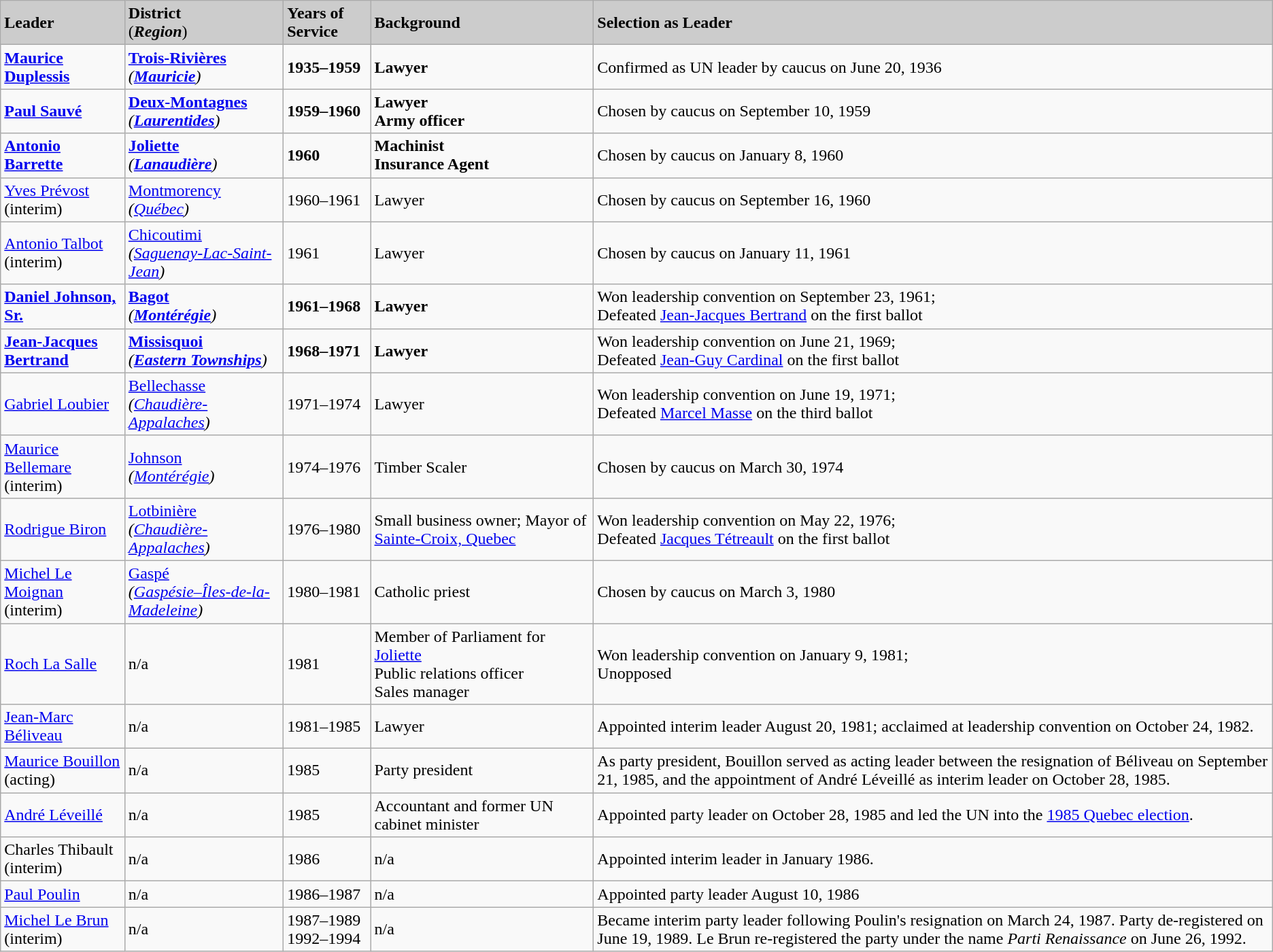<table class="wikitable">
<tr style="background:#ccc;">
<td><strong>Leader</strong> </td>
<td><strong>District</strong><br>(<strong><em>Region</em></strong>)</td>
<td><strong>Years of Service</strong></td>
<td><strong>Background</strong></td>
<td><strong>Selection as Leader</strong></td>
</tr>
<tr>
<td><strong><a href='#'>Maurice Duplessis</a></strong></td>
<td><strong><a href='#'>Trois-Rivières</a></strong><br><em>(<strong><a href='#'>Mauricie</a></strong>)</em></td>
<td><strong>1935–1959</strong></td>
<td><strong>Lawyer</strong></td>
<td>Confirmed as UN leader by caucus on June 20, 1936</td>
</tr>
<tr>
<td><strong><a href='#'>Paul Sauvé</a></strong></td>
<td><strong><a href='#'>Deux-Montagnes</a></strong><br><em>(<strong><a href='#'>Laurentides</a></strong>)</em></td>
<td><strong>1959–1960</strong></td>
<td><strong>Lawyer<br>Army officer</strong></td>
<td>Chosen by caucus on September 10, 1959</td>
</tr>
<tr>
<td><strong><a href='#'>Antonio Barrette</a></strong></td>
<td><strong><a href='#'>Joliette</a></strong><br><em>(<strong><a href='#'>Lanaudière</a></strong>)</em></td>
<td><strong>1960</strong></td>
<td><strong>Machinist<br>Insurance Agent</strong></td>
<td>Chosen by caucus on January 8, 1960</td>
</tr>
<tr>
<td><a href='#'>Yves Prévost</a><br>(interim)</td>
<td><a href='#'>Montmorency</a><br><em>(<a href='#'>Québec</a>)</em></td>
<td>1960–1961</td>
<td>Lawyer</td>
<td>Chosen by caucus on September 16, 1960</td>
</tr>
<tr>
<td><a href='#'>Antonio Talbot</a><br>(interim)</td>
<td><a href='#'>Chicoutimi</a><br><em>(<a href='#'>Saguenay-Lac-Saint-Jean</a>)</em></td>
<td>1961</td>
<td>Lawyer</td>
<td>Chosen by caucus on January 11, 1961</td>
</tr>
<tr>
<td><strong><a href='#'>Daniel Johnson, Sr.</a></strong></td>
<td><strong><a href='#'>Bagot</a></strong><br><em>(<strong><a href='#'>Montérégie</a></strong>)</em></td>
<td><strong>1961–1968</strong></td>
<td><strong>Lawyer</strong></td>
<td>Won leadership convention on September 23, 1961;<br>Defeated <a href='#'>Jean-Jacques Bertrand</a> on the first ballot</td>
</tr>
<tr>
<td><strong><a href='#'>Jean-Jacques Bertrand</a></strong></td>
<td><strong><a href='#'>Missisquoi</a></strong><br><em>(<strong><a href='#'>Eastern Townships</a></strong>)</em></td>
<td><strong>1968–1971</strong></td>
<td><strong>Lawyer</strong></td>
<td>Won leadership convention on June 21, 1969;<br>Defeated <a href='#'>Jean-Guy Cardinal</a> on the first ballot</td>
</tr>
<tr>
<td><a href='#'>Gabriel Loubier</a></td>
<td><a href='#'>Bellechasse</a><br><em>(<a href='#'>Chaudière-Appalaches</a>)</em></td>
<td>1971–1974</td>
<td>Lawyer</td>
<td>Won leadership convention on June 19, 1971;<br>Defeated <a href='#'>Marcel Masse</a> on the third ballot</td>
</tr>
<tr>
<td><a href='#'>Maurice Bellemare</a><br>(interim)</td>
<td><a href='#'>Johnson</a><br><em>(<a href='#'>Montérégie</a>)</em></td>
<td>1974–1976</td>
<td>Timber Scaler</td>
<td>Chosen by caucus on March 30, 1974</td>
</tr>
<tr>
<td><a href='#'>Rodrigue Biron</a></td>
<td><a href='#'>Lotbinière</a><br><em>(<a href='#'>Chaudière-Appalaches</a>)</em></td>
<td>1976–1980</td>
<td>Small business owner; Mayor of <a href='#'>Sainte-Croix, Quebec</a></td>
<td>Won leadership convention on May 22, 1976;<br>Defeated <a href='#'>Jacques Tétreault</a> on the first ballot</td>
</tr>
<tr>
<td><a href='#'>Michel Le Moignan</a><br>(interim)</td>
<td><a href='#'>Gaspé</a><br><em>(<a href='#'>Gaspésie–Îles-de-la-Madeleine</a>)</em></td>
<td>1980–1981</td>
<td>Catholic priest</td>
<td>Chosen by caucus on March 3, 1980</td>
</tr>
<tr>
<td><a href='#'>Roch La Salle</a></td>
<td>n/a </td>
<td>1981</td>
<td>Member of Parliament for <a href='#'>Joliette</a><br>Public relations officer<br>Sales manager</td>
<td>Won leadership convention on January 9, 1981;<br>Unopposed</td>
</tr>
<tr>
<td><a href='#'>Jean-Marc Béliveau</a></td>
<td>n/a </td>
<td>1981–1985</td>
<td>Lawyer</td>
<td>Appointed interim leader August 20, 1981; acclaimed at leadership convention on October 24, 1982.</td>
</tr>
<tr>
<td><a href='#'>Maurice Bouillon</a> (acting)</td>
<td>n/a </td>
<td>1985</td>
<td>Party president</td>
<td>As party president, Bouillon served as acting leader between the resignation of Béliveau on September 21, 1985, and the appointment of André Léveillé as interim leader on October 28, 1985.</td>
</tr>
<tr>
<td><a href='#'>André Léveillé</a></td>
<td>n/a </td>
<td>1985</td>
<td>Accountant and former UN cabinet minister</td>
<td>Appointed party leader on October 28, 1985 and led the UN into the <a href='#'>1985 Quebec election</a>.</td>
</tr>
<tr>
<td>Charles Thibault (interim)</td>
<td>n/a</td>
<td>1986</td>
<td>n/a</td>
<td>Appointed interim leader in January 1986.</td>
</tr>
<tr>
<td><a href='#'>Paul Poulin</a></td>
<td>n/a </td>
<td>1986–1987</td>
<td>n/a</td>
<td>Appointed party leader August 10, 1986</td>
</tr>
<tr>
<td><a href='#'>Michel Le Brun</a><br>(interim)</td>
<td>n/a </td>
<td>1987–1989<br>1992–1994</td>
<td>n/a</td>
<td>Became interim party leader following Poulin's resignation on March 24, 1987. Party de-registered on June 19, 1989. Le Brun re-registered the party under the name <em>Parti Renaissance</em> on June 26, 1992.</td>
</tr>
</table>
